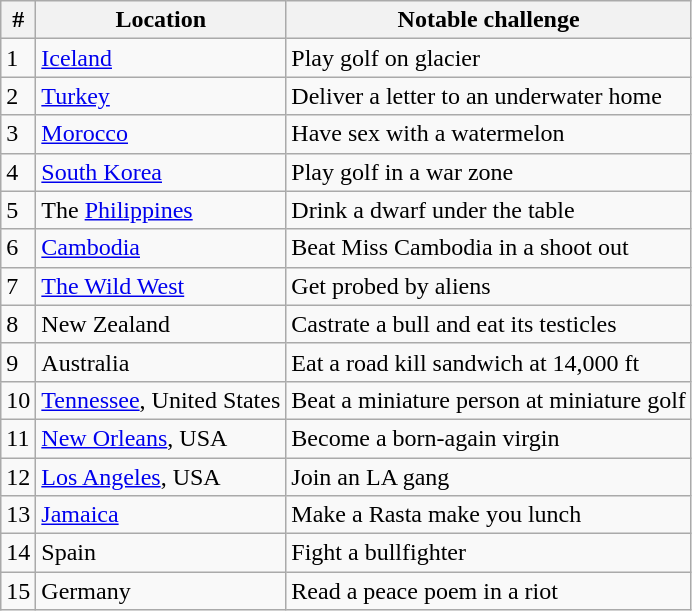<table class="wikitable" border="1">
<tr>
<th>#</th>
<th>Location</th>
<th>Notable challenge</th>
</tr>
<tr>
<td>1</td>
<td><a href='#'>Iceland</a></td>
<td>Play golf on glacier</td>
</tr>
<tr>
<td>2</td>
<td><a href='#'>Turkey</a></td>
<td>Deliver a letter to an underwater home</td>
</tr>
<tr>
<td>3</td>
<td><a href='#'>Morocco</a></td>
<td>Have sex with a watermelon</td>
</tr>
<tr>
<td>4</td>
<td><a href='#'>South Korea</a></td>
<td>Play golf in a war zone</td>
</tr>
<tr>
<td>5</td>
<td>The <a href='#'>Philippines</a></td>
<td>Drink a dwarf under the table</td>
</tr>
<tr>
<td>6</td>
<td><a href='#'>Cambodia</a></td>
<td>Beat Miss Cambodia in a shoot out</td>
</tr>
<tr>
<td>7</td>
<td><a href='#'>The Wild West</a></td>
<td>Get probed by aliens</td>
</tr>
<tr>
<td>8</td>
<td>New Zealand</td>
<td>Castrate a bull and eat its testicles</td>
</tr>
<tr>
<td>9</td>
<td>Australia</td>
<td>Eat a road kill sandwich at 14,000 ft</td>
</tr>
<tr>
<td>10</td>
<td><a href='#'>Tennessee</a>, United States</td>
<td>Beat a miniature person at miniature golf</td>
</tr>
<tr>
<td>11</td>
<td><a href='#'>New Orleans</a>, USA</td>
<td>Become a born-again virgin</td>
</tr>
<tr>
<td>12</td>
<td><a href='#'>Los Angeles</a>, USA</td>
<td>Join an LA gang</td>
</tr>
<tr>
<td>13</td>
<td><a href='#'>Jamaica</a></td>
<td>Make a Rasta make you lunch</td>
</tr>
<tr>
<td>14</td>
<td>Spain</td>
<td>Fight a bullfighter</td>
</tr>
<tr>
<td>15</td>
<td>Germany</td>
<td>Read a peace poem in a riot</td>
</tr>
</table>
